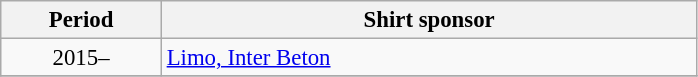<table class="wikitable" style="font-size: 95%; text-align: center; ">
<tr>
<th width=100>Period</th>
<th width=350>Shirt sponsor</th>
</tr>
<tr>
<td align="center">2015–</td>
<td align="left"> <a href='#'>Limo, Inter Beton</a></td>
</tr>
<tr>
</tr>
</table>
